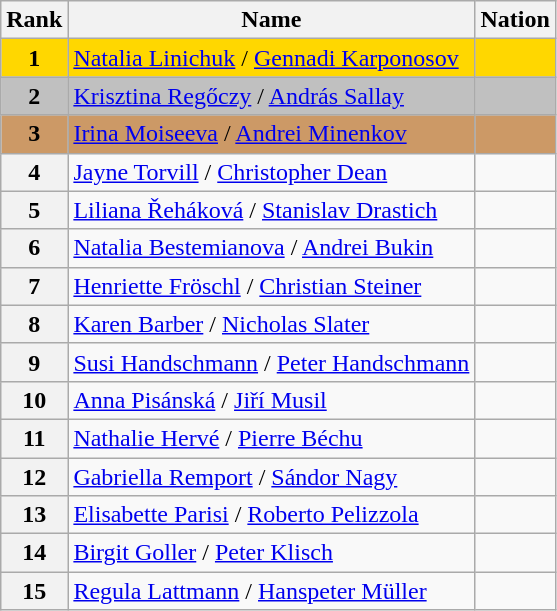<table class="wikitable">
<tr>
<th>Rank</th>
<th>Name</th>
<th>Nation</th>
</tr>
<tr bgcolor="gold">
<td align="center"><strong>1</strong></td>
<td><a href='#'>Natalia Linichuk</a> / <a href='#'>Gennadi Karponosov</a></td>
<td></td>
</tr>
<tr bgcolor="silver">
<td align="center"><strong>2</strong></td>
<td><a href='#'>Krisztina Regőczy</a> / <a href='#'>András Sallay</a></td>
<td></td>
</tr>
<tr bgcolor="cc9966">
<td align="center"><strong>3</strong></td>
<td><a href='#'>Irina Moiseeva</a> / <a href='#'>Andrei Minenkov</a></td>
<td></td>
</tr>
<tr>
<th>4</th>
<td><a href='#'>Jayne Torvill</a> / <a href='#'>Christopher Dean</a></td>
<td></td>
</tr>
<tr>
<th>5</th>
<td><a href='#'>Liliana Řeháková</a> / <a href='#'>Stanislav Drastich</a></td>
<td></td>
</tr>
<tr>
<th>6</th>
<td><a href='#'>Natalia Bestemianova</a> / <a href='#'>Andrei Bukin</a></td>
<td></td>
</tr>
<tr>
<th>7</th>
<td><a href='#'>Henriette Fröschl</a> / <a href='#'>Christian Steiner</a></td>
<td></td>
</tr>
<tr>
<th>8</th>
<td><a href='#'>Karen Barber</a> / <a href='#'>Nicholas Slater</a></td>
<td></td>
</tr>
<tr>
<th>9</th>
<td><a href='#'>Susi Handschmann</a> / <a href='#'>Peter Handschmann</a></td>
<td></td>
</tr>
<tr>
<th>10</th>
<td><a href='#'>Anna Pisánská</a> / <a href='#'>Jiří Musil</a></td>
<td></td>
</tr>
<tr>
<th>11</th>
<td><a href='#'>Nathalie Hervé</a> / <a href='#'>Pierre Béchu</a></td>
<td></td>
</tr>
<tr>
<th>12</th>
<td><a href='#'>Gabriella Remport</a> / <a href='#'>Sándor Nagy</a></td>
<td></td>
</tr>
<tr>
<th>13</th>
<td><a href='#'>Elisabette Parisi</a> / <a href='#'>Roberto Pelizzola</a></td>
<td></td>
</tr>
<tr>
<th>14</th>
<td><a href='#'>Birgit Goller</a> / <a href='#'>Peter Klisch</a></td>
<td></td>
</tr>
<tr>
<th>15</th>
<td><a href='#'>Regula Lattmann</a> / <a href='#'>Hanspeter Müller</a></td>
<td></td>
</tr>
</table>
